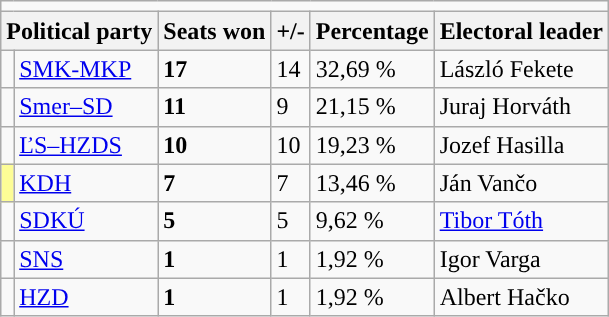<table class="wikitable" style="text-align: left;">
<tr>
<td colspan="6"></td>
</tr>
<tr>
<th colspan="2">Political party</th>
<th>Seats won</th>
<th>+/-</th>
<th>Percentage</th>
<th>Electoral leader</th>
</tr>
<tr>
<td style="background:"></td>
<td><a href='#'>SMK-MKP</a></td>
<td><strong>17</strong></td>
<td> 14</td>
<td>32,69 %</td>
<td>László Fekete</td>
</tr>
<tr>
<td style="background:"></td>
<td><a href='#'>Smer–SD</a></td>
<td><strong>11</strong></td>
<td> 9</td>
<td>21,15 %</td>
<td>Juraj Horváth</td>
</tr>
<tr>
<td style="background:"></td>
<td><a href='#'>ĽS–HZDS</a></td>
<td><strong>10</strong></td>
<td> 10</td>
<td>19,23 %</td>
<td>Jozef Hasilla</td>
</tr>
<tr>
<td style="background:#fdfd96"></td>
<td><a href='#'>KDH</a></td>
<td><strong>7</strong></td>
<td> 7</td>
<td>13,46 %</td>
<td>Ján Vančo</td>
</tr>
<tr>
<td style="background:"></td>
<td><a href='#'>SDKÚ</a></td>
<td><strong>5</strong></td>
<td> 5</td>
<td>9,62 %</td>
<td><a href='#'>Tibor Tóth</a></td>
</tr>
<tr>
<td style="background:"></td>
<td><a href='#'>SNS</a></td>
<td><strong>1</strong></td>
<td> 1</td>
<td>1,92 %</td>
<td>Igor Varga</td>
</tr>
<tr>
<td style="background:"></td>
<td><a href='#'>HZD</a></td>
<td><strong>1</strong></td>
<td> 1</td>
<td>1,92 %</td>
<td>Albert Hačko</td>
</tr>
</table>
